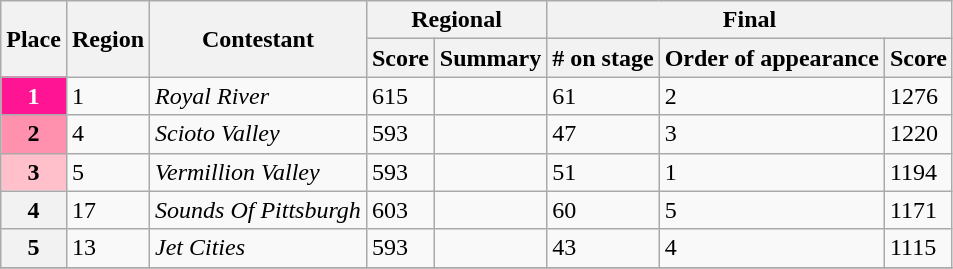<table class="wikitable sortable">
<tr>
<th rowspan="2" scope="col">Place</th>
<th rowspan="2" scope="col">Region</th>
<th rowspan="2" scope="col">Contestant</th>
<th colspan="2" scope="col">Regional</th>
<th colspan="3">Final</th>
</tr>
<tr>
<th scope="col">Score</th>
<th scope="col" class="unsortable">Summary</th>
<th># on stage</th>
<th scope="col">Order of appearance</th>
<th scope="col">Score</th>
</tr>
<tr>
<th scope="row" style="background: #FF1493; color:#fff;">1</th>
<td>1</td>
<td><em>Royal River</em></td>
<td>615</td>
<td></td>
<td>61</td>
<td>2</td>
<td>1276</td>
</tr>
<tr>
<th scope="row" style="background: #FF91AF;">2</th>
<td>4</td>
<td><em>Scioto Valley</em></td>
<td>593</td>
<td></td>
<td>47</td>
<td>3</td>
<td>1220</td>
</tr>
<tr>
<th scope="row" style="background: pink;">3</th>
<td>5</td>
<td><em>Vermillion Valley</em></td>
<td>593</td>
<td></td>
<td>51</td>
<td>1</td>
<td>1194</td>
</tr>
<tr>
<th>4</th>
<td>17</td>
<td><em>Sounds Of Pittsburgh</em></td>
<td>603</td>
<td></td>
<td>60</td>
<td>5</td>
<td>1171</td>
</tr>
<tr>
<th>5</th>
<td>13</td>
<td><em>Jet Cities</em></td>
<td>593</td>
<td></td>
<td>43</td>
<td>4</td>
<td>1115</td>
</tr>
<tr>
</tr>
</table>
